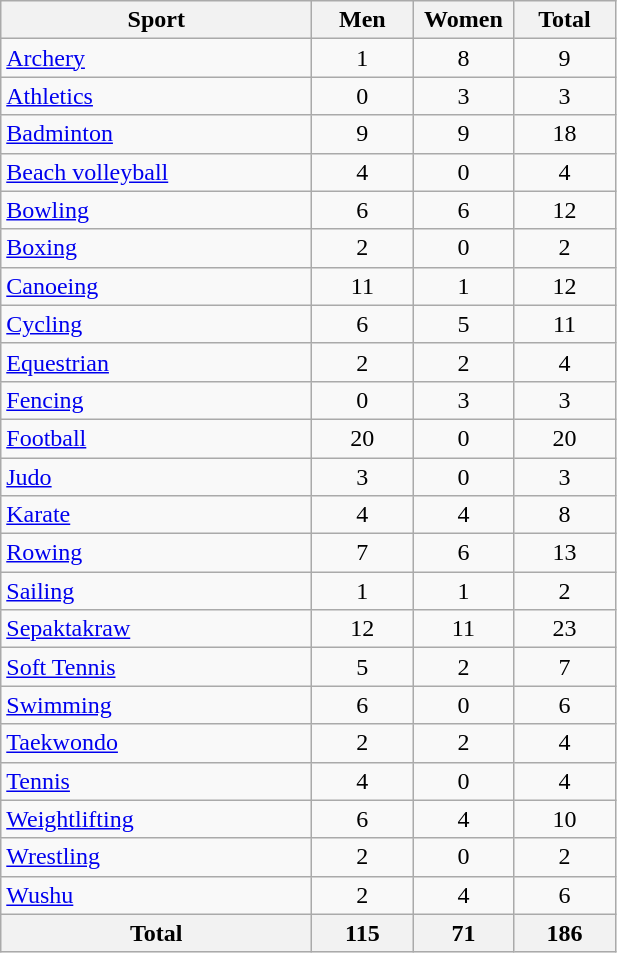<table class="wikitable" style="text-align:center">
<tr>
<th width=200>Sport</th>
<th width=60>Men</th>
<th width=60>Women</th>
<th width=60>Total</th>
</tr>
<tr>
<td align=left><a href='#'>Archery</a></td>
<td>1</td>
<td>8</td>
<td>9</td>
</tr>
<tr>
<td align=left><a href='#'>Athletics</a></td>
<td>0</td>
<td>3</td>
<td>3</td>
</tr>
<tr>
<td align=left><a href='#'>Badminton</a></td>
<td>9</td>
<td>9</td>
<td>18</td>
</tr>
<tr>
<td align=left><a href='#'>Beach volleyball</a></td>
<td>4</td>
<td>0</td>
<td>4</td>
</tr>
<tr>
<td align=left><a href='#'>Bowling</a></td>
<td>6</td>
<td>6</td>
<td>12</td>
</tr>
<tr>
<td align=left><a href='#'>Boxing</a></td>
<td>2</td>
<td>0</td>
<td>2</td>
</tr>
<tr>
<td align=left><a href='#'>Canoeing</a></td>
<td>11</td>
<td>1</td>
<td>12</td>
</tr>
<tr>
<td align=left><a href='#'>Cycling</a></td>
<td>6</td>
<td>5</td>
<td>11</td>
</tr>
<tr>
<td align=left><a href='#'>Equestrian</a></td>
<td>2</td>
<td>2</td>
<td>4</td>
</tr>
<tr>
<td align=left><a href='#'>Fencing</a></td>
<td>0</td>
<td>3</td>
<td>3</td>
</tr>
<tr>
<td align=left><a href='#'>Football</a></td>
<td>20</td>
<td>0</td>
<td>20</td>
</tr>
<tr>
<td align=left><a href='#'>Judo</a></td>
<td>3</td>
<td>0</td>
<td>3</td>
</tr>
<tr>
<td align=left><a href='#'>Karate</a></td>
<td>4</td>
<td>4</td>
<td>8</td>
</tr>
<tr>
<td align=left><a href='#'>Rowing</a></td>
<td>7</td>
<td>6</td>
<td>13</td>
</tr>
<tr>
<td align=left><a href='#'>Sailing</a></td>
<td>1</td>
<td>1</td>
<td>2</td>
</tr>
<tr>
<td align=left><a href='#'>Sepaktakraw</a></td>
<td>12</td>
<td>11</td>
<td>23</td>
</tr>
<tr>
<td align=left><a href='#'>Soft Tennis</a></td>
<td>5</td>
<td>2</td>
<td>7</td>
</tr>
<tr>
<td align=left><a href='#'>Swimming</a></td>
<td>6</td>
<td>0</td>
<td>6</td>
</tr>
<tr>
<td align=left><a href='#'>Taekwondo</a></td>
<td>2</td>
<td>2</td>
<td>4</td>
</tr>
<tr>
<td align=left><a href='#'>Tennis</a></td>
<td>4</td>
<td>0</td>
<td>4</td>
</tr>
<tr>
<td align=left><a href='#'>Weightlifting</a></td>
<td>6</td>
<td>4</td>
<td>10</td>
</tr>
<tr>
<td align=left><a href='#'>Wrestling</a></td>
<td>2</td>
<td>0</td>
<td>2</td>
</tr>
<tr>
<td align=left><a href='#'>Wushu</a></td>
<td>2</td>
<td>4</td>
<td>6</td>
</tr>
<tr>
<th>Total</th>
<th>115</th>
<th>71</th>
<th>186</th>
</tr>
</table>
